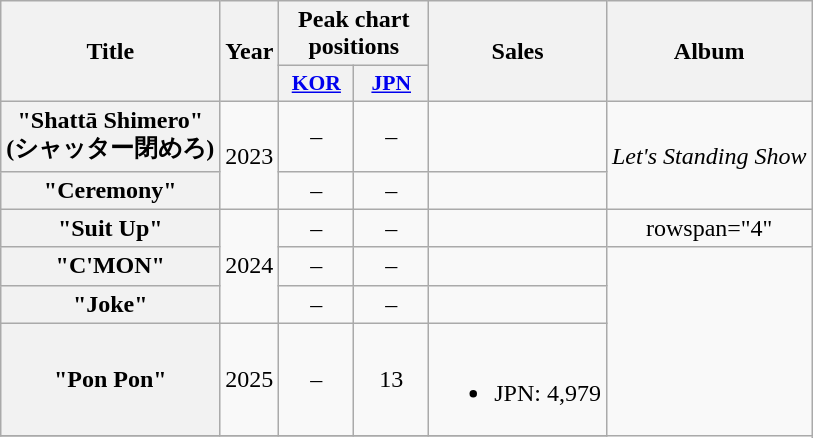<table class="wikitable plainrowheaders" style="text-align:center">
<tr>
<th scope="col" rowspan="2">Title</th>
<th scope="col" rowspan="2">Year</th>
<th scope="col" colspan="2">Peak chart positions</th>
<th scope="col" rowspan="2">Sales</th>
<th scope="col" rowspan="2">Album</th>
</tr>
<tr>
<th scope="col" style="width:3em;font-size:90%"><a href='#'>KOR</a></th>
<th scope="col" style="width:3em;font-size:90%"><a href='#'>JPN</a></th>
</tr>
<tr>
<th scope="row">"Shattā Shimero" <br>(シャッター閉めろ)</th>
<td rowspan="2">2023</td>
<td>–</td>
<td>–</td>
<td></td>
<td rowspan="2"><em>Let's Standing Show</em></td>
</tr>
<tr>
<th scope="row">"Ceremony"</th>
<td>–</td>
<td>–</td>
<td></td>
</tr>
<tr>
<th scope="row">"Suit Up"</th>
<td rowspan="3">2024</td>
<td>–</td>
<td>–</td>
<td></td>
<td>rowspan="4" </td>
</tr>
<tr>
<th scope="row">"C'MON" </th>
<td>–</td>
<td>–</td>
<td></td>
</tr>
<tr>
<th scope="row">"Joke" </th>
<td>–</td>
<td>–</td>
<td></td>
</tr>
<tr>
<th scope="row">"Pon Pon"</th>
<td>2025</td>
<td>–</td>
<td>13</td>
<td><br><ul><li>JPN: 4,979</li></ul></td>
</tr>
<tr>
</tr>
</table>
